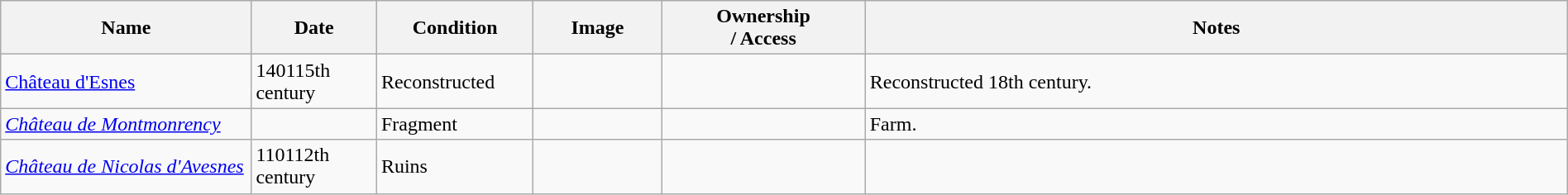<table class="wikitable sortable" width="100%">
<tr>
<th width="16%">Name<br></th>
<th width="8%">Date<br></th>
<th width="10%">Condition<br></th>
<th class="unsortable" width="96px">Image</th>
<th width="13%">Ownership<br>/ Access</th>
<th class="unsortable">Notes</th>
</tr>
<tr>
<td><a href='#'>Château d'Esnes</a></td>
<td><span>1401</span>15th century</td>
<td>Reconstructed</td>
<td></td>
<td></td>
<td>Reconstructed 18th century.</td>
</tr>
<tr>
<td><em><a href='#'>Château de Montmonrency</a></em></td>
<td></td>
<td>Fragment</td>
<td></td>
<td></td>
<td>Farm.</td>
</tr>
<tr>
<td><em><a href='#'>Château de Nicolas d'Avesnes</a></em></td>
<td><span>1101</span>12th century</td>
<td>Ruins</td>
<td></td>
<td></td>
<td></td>
</tr>
</table>
